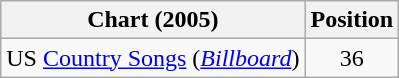<table class="wikitable sortable">
<tr>
<th scope="col">Chart (2005)</th>
<th scope="col">Position</th>
</tr>
<tr>
<td>US <a href='#'>Country Songs</a> (<em><a href='#'>Billboard</a></em>)</td>
<td align="center">36</td>
</tr>
</table>
